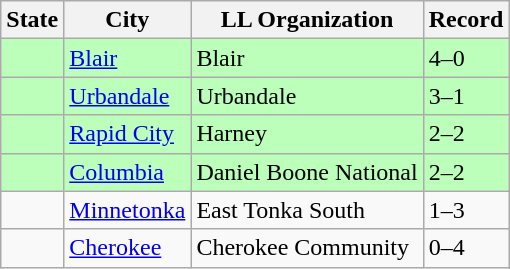<table class="wikitable">
<tr>
<th>State</th>
<th>City</th>
<th>LL Organization</th>
<th>Record</th>
</tr>
<tr style="background:#bfb;">
<td><strong></strong></td>
<td><a href='#'>Blair</a></td>
<td>Blair</td>
<td>4–0</td>
</tr>
<tr style="background:#bfb;">
<td><strong></strong></td>
<td><a href='#'>Urbandale</a></td>
<td>Urbandale</td>
<td>3–1</td>
</tr>
<tr style="background:#bfb;">
<td><strong></strong></td>
<td><a href='#'>Rapid City</a></td>
<td>Harney</td>
<td>2–2</td>
</tr>
<tr style="background:#bfb;">
<td><strong></strong></td>
<td><a href='#'>Columbia</a></td>
<td>Daniel Boone National</td>
<td>2–2</td>
</tr>
<tr>
<td><strong></strong></td>
<td><a href='#'>Minnetonka</a></td>
<td>East Tonka South</td>
<td>1–3</td>
</tr>
<tr>
<td><strong></strong></td>
<td><a href='#'>Cherokee</a></td>
<td>Cherokee Community</td>
<td>0–4</td>
</tr>
</table>
